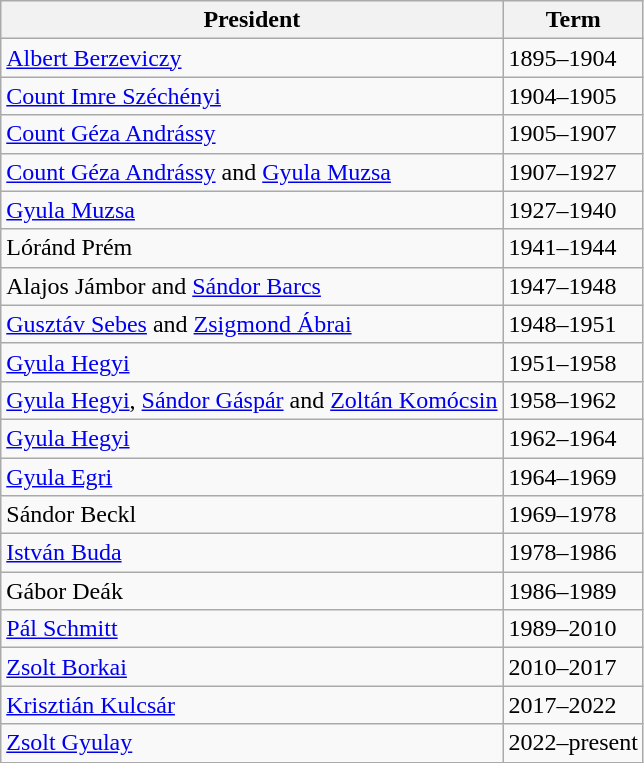<table class="wikitable">
<tr>
<th>President</th>
<th>Term</th>
</tr>
<tr>
<td><a href='#'>Albert Berzeviczy</a></td>
<td>1895–1904</td>
</tr>
<tr>
<td><a href='#'>Count Imre Széchényi</a></td>
<td>1904–1905</td>
</tr>
<tr>
<td><a href='#'>Count Géza Andrássy</a></td>
<td>1905–1907</td>
</tr>
<tr>
<td><a href='#'>Count Géza Andrássy</a> and <a href='#'>Gyula Muzsa</a></td>
<td>1907–1927</td>
</tr>
<tr>
<td><a href='#'>Gyula Muzsa</a></td>
<td>1927–1940</td>
</tr>
<tr>
<td>Lóránd Prém</td>
<td>1941–1944</td>
</tr>
<tr>
<td>Alajos Jámbor and <a href='#'>Sándor Barcs</a></td>
<td>1947–1948</td>
</tr>
<tr>
<td><a href='#'>Gusztáv Sebes</a> and <a href='#'>Zsigmond Ábrai</a></td>
<td>1948–1951</td>
</tr>
<tr>
<td><a href='#'>Gyula Hegyi</a></td>
<td>1951–1958</td>
</tr>
<tr>
<td><a href='#'>Gyula Hegyi</a>, <a href='#'>Sándor Gáspár</a> and <a href='#'>Zoltán Komócsin</a></td>
<td>1958–1962</td>
</tr>
<tr>
<td><a href='#'>Gyula Hegyi</a></td>
<td>1962–1964</td>
</tr>
<tr>
<td><a href='#'>Gyula Egri</a></td>
<td>1964–1969</td>
</tr>
<tr>
<td>Sándor Beckl</td>
<td>1969–1978</td>
</tr>
<tr>
<td><a href='#'>István Buda</a></td>
<td>1978–1986</td>
</tr>
<tr>
<td>Gábor Deák</td>
<td>1986–1989</td>
</tr>
<tr>
<td><a href='#'>Pál Schmitt</a></td>
<td>1989–2010</td>
</tr>
<tr>
<td><a href='#'>Zsolt Borkai</a></td>
<td>2010–2017</td>
</tr>
<tr>
<td><a href='#'>Krisztián Kulcsár</a></td>
<td>2017–2022</td>
</tr>
<tr>
<td><a href='#'>Zsolt Gyulay</a></td>
<td>2022–present</td>
</tr>
</table>
